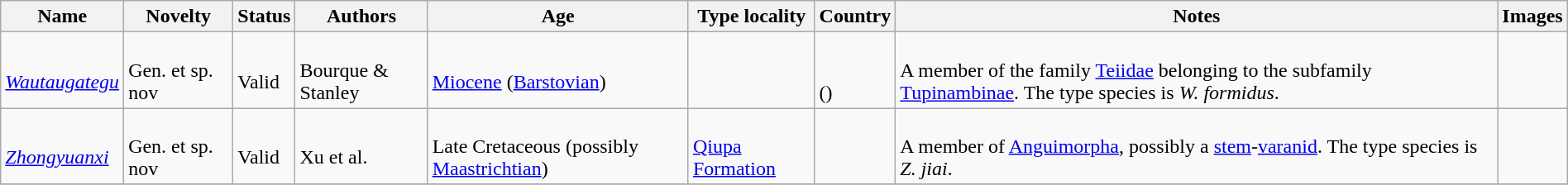<table class="wikitable sortable" width="100%" align="center">
<tr>
<th>Name</th>
<th>Novelty</th>
<th>Status</th>
<th>Authors</th>
<th>Age</th>
<th>Type locality</th>
<th>Country</th>
<th>Notes</th>
<th>Images</th>
</tr>
<tr>
<td><br><em><a href='#'>Wautaugategu</a></em></td>
<td><br>Gen. et sp. nov</td>
<td><br>Valid</td>
<td><br>Bourque & Stanley</td>
<td><br><a href='#'>Miocene</a> (<a href='#'>Barstovian</a>)</td>
<td></td>
<td><br><br>()</td>
<td><br>A member of the family <a href='#'>Teiidae</a> belonging to the subfamily <a href='#'>Tupinambinae</a>. The type species is <em>W. formidus</em>.</td>
<td></td>
</tr>
<tr>
<td><br><em><a href='#'>Zhongyuanxi</a></em></td>
<td><br>Gen. et sp. nov</td>
<td><br>Valid</td>
<td><br>Xu et al.</td>
<td><br>Late Cretaceous (possibly <a href='#'>Maastrichtian</a>)</td>
<td><br><a href='#'>Qiupa Formation</a></td>
<td><br></td>
<td><br>A member of <a href='#'>Anguimorpha</a>, possibly a <a href='#'>stem</a>-<a href='#'>varanid</a>. The type species is <em>Z. jiai</em>.</td>
<td></td>
</tr>
<tr>
</tr>
</table>
